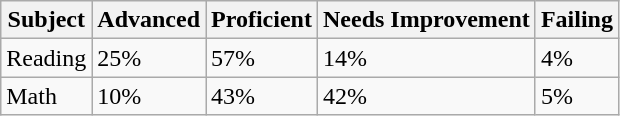<table class="wikitable">
<tr>
<th>Subject</th>
<th>Advanced</th>
<th>Proficient</th>
<th>Needs Improvement</th>
<th>Failing</th>
</tr>
<tr>
<td>Reading</td>
<td>25%</td>
<td>57%</td>
<td>14%</td>
<td>4%</td>
</tr>
<tr>
<td>Math</td>
<td>10%</td>
<td>43%</td>
<td>42%</td>
<td>5%</td>
</tr>
</table>
